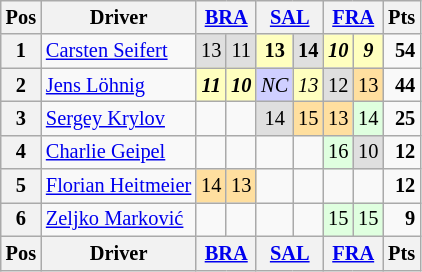<table class="wikitable" style="font-size: 85%; text-align: center;">
<tr valign="top">
<th valign=middle>Pos</th>
<th valign=middle>Driver</th>
<th colspan=2><a href='#'>BRA</a><br></th>
<th colspan=2><a href='#'>SAL</a><br></th>
<th colspan=2><a href='#'>FRA</a><br></th>
<th valign=middle>Pts</th>
</tr>
<tr>
<th>1</th>
<td align="left"> <a href='#'>Carsten Seifert</a></td>
<td style="background:#dfdfdf;">13</td>
<td style="background:#dfdfdf;">11</td>
<td style="background:#ffffbf;"><strong>13</strong></td>
<td style="background:#dfdfdf;"><strong>14</strong></td>
<td style="background:#ffffbf;"><strong><em>10</em></strong></td>
<td style="background:#ffffbf;"><strong><em>9</em></strong></td>
<td align="right"><strong>54</strong></td>
</tr>
<tr>
<th>2</th>
<td align="left"> <a href='#'>Jens Löhnig</a></td>
<td style="background:#ffffbf;"><strong><em>11</em></strong></td>
<td style="background:#ffffbf;"><strong><em>10</em></strong></td>
<td style="background:#cfcfff;"><em>NC</em></td>
<td style="background:#ffffbf;"><em>13</em></td>
<td style="background:#dfdfdf;">12</td>
<td style="background:#ffdf9f;">13</td>
<td align="right"><strong>44</strong></td>
</tr>
<tr>
<th>3</th>
<td align="left"> <a href='#'>Sergey Krylov</a></td>
<td></td>
<td></td>
<td style="background:#dfdfdf;">14</td>
<td style="background:#ffdf9f;">15</td>
<td style="background:#ffdf9f;">13</td>
<td style="background:#dfffdf;">14</td>
<td align="right"><strong>25</strong></td>
</tr>
<tr>
<th>4</th>
<td align="left"> <a href='#'>Charlie Geipel</a></td>
<td></td>
<td></td>
<td></td>
<td></td>
<td style="background:#dfffdf;">16</td>
<td style="background:#dfdfdf;">10</td>
<td align="right"><strong>12</strong></td>
</tr>
<tr>
<th>5</th>
<td align="left"> <a href='#'>Florian Heitmeier</a></td>
<td style="background:#ffdf9f;">14</td>
<td style="background:#ffdf9f;">13</td>
<td></td>
<td></td>
<td></td>
<td></td>
<td align="right"><strong>12</strong></td>
</tr>
<tr>
<th>6</th>
<td align="left"> <a href='#'>Zeljko Marković</a></td>
<td></td>
<td></td>
<td></td>
<td></td>
<td style="background:#dfffdf;">15</td>
<td style="background:#dfffdf;">15</td>
<td align="right"><strong>9</strong></td>
</tr>
<tr valign="top">
<th valign=middle>Pos</th>
<th valign=middle>Driver</th>
<th colspan=2><a href='#'>BRA</a><br></th>
<th colspan=2><a href='#'>SAL</a><br></th>
<th colspan=2><a href='#'>FRA</a><br></th>
<th valign=middle>Pts</th>
</tr>
</table>
